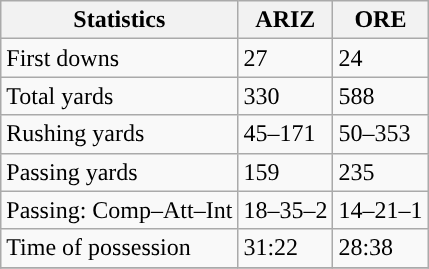<table class="wikitable" style="float: left;">
<tr>
<th>Statistics</th>
<th>ARIZ</th>
<th>ORE</th>
</tr>
<tr>
<td>First downs</td>
<td>27</td>
<td>24</td>
</tr>
<tr>
<td>Total yards</td>
<td>330</td>
<td>588</td>
</tr>
<tr>
<td>Rushing yards</td>
<td>45–171</td>
<td>50–353</td>
</tr>
<tr>
<td>Passing yards</td>
<td>159</td>
<td>235</td>
</tr>
<tr>
<td>Passing: Comp–Att–Int</td>
<td>18–35–2</td>
<td>14–21–1</td>
</tr>
<tr>
<td>Time of possession</td>
<td>31:22</td>
<td>28:38</td>
</tr>
<tr>
</tr>
</table>
